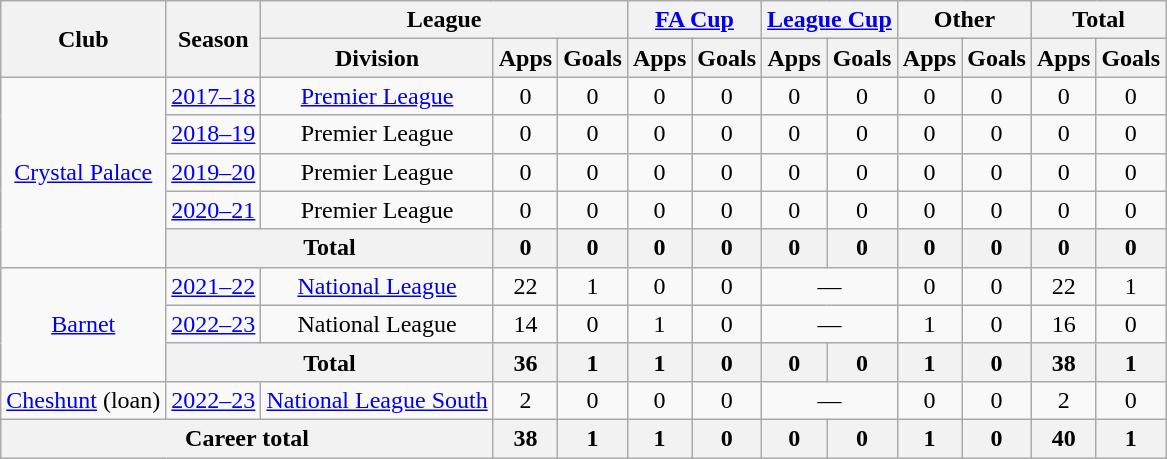<table class="wikitable" style="text-align: center;">
<tr>
<th rowspan=2>Club</th>
<th rowspan=2>Season</th>
<th colspan=3>League</th>
<th colspan=2><a href='#'>FA Cup</a></th>
<th colspan=2><a href='#'>League Cup</a></th>
<th colspan=2>Other</th>
<th colspan=2>Total</th>
</tr>
<tr>
<th>Division</th>
<th>Apps</th>
<th>Goals</th>
<th>Apps</th>
<th>Goals</th>
<th>Apps</th>
<th>Goals</th>
<th>Apps</th>
<th>Goals</th>
<th>Apps</th>
<th>Goals</th>
</tr>
<tr>
<td rowspan="5"><a href='#'>Crystal Palace</a></td>
<td><a href='#'>2017–18</a></td>
<td><a href='#'>Premier League</a></td>
<td>0</td>
<td>0</td>
<td>0</td>
<td>0</td>
<td>0</td>
<td>0</td>
<td>0</td>
<td>0</td>
<td>0</td>
<td>0</td>
</tr>
<tr>
<td><a href='#'>2018–19</a></td>
<td>Premier League</td>
<td>0</td>
<td>0</td>
<td>0</td>
<td>0</td>
<td>0</td>
<td>0</td>
<td>0</td>
<td>0</td>
<td>0</td>
<td>0</td>
</tr>
<tr>
<td><a href='#'>2019–20</a></td>
<td>Premier League</td>
<td>0</td>
<td>0</td>
<td>0</td>
<td>0</td>
<td>0</td>
<td>0</td>
<td>0</td>
<td>0</td>
<td>0</td>
<td>0</td>
</tr>
<tr>
<td><a href='#'>2020–21</a></td>
<td>Premier League</td>
<td>0</td>
<td>0</td>
<td>0</td>
<td>0</td>
<td>0</td>
<td>0</td>
<td>0</td>
<td>0</td>
<td>0</td>
<td>0</td>
</tr>
<tr>
<th colspan=2>Total</th>
<th>0</th>
<th>0</th>
<th>0</th>
<th>0</th>
<th>0</th>
<th>0</th>
<th>0</th>
<th>0</th>
<th>0</th>
<th>0</th>
</tr>
<tr>
<td rowspan="3"><a href='#'>Barnet</a></td>
<td><a href='#'>2021–22</a></td>
<td><a href='#'>National League</a></td>
<td>22</td>
<td>1</td>
<td>0</td>
<td>0</td>
<td colspan="2">—</td>
<td>0</td>
<td>0</td>
<td>22</td>
<td>1</td>
</tr>
<tr>
<td><a href='#'>2022–23</a></td>
<td>National League</td>
<td>14</td>
<td>0</td>
<td>1</td>
<td>0</td>
<td colspan="2">—</td>
<td>1</td>
<td>0</td>
<td>16</td>
<td>0</td>
</tr>
<tr>
<th colspan=2>Total</th>
<th>36</th>
<th>1</th>
<th>1</th>
<th>0</th>
<th>0</th>
<th>0</th>
<th>1</th>
<th>0</th>
<th>38</th>
<th>1</th>
</tr>
<tr>
<td rowspan="1"><a href='#'>Cheshunt</a> (loan)</td>
<td><a href='#'>2022–23</a></td>
<td><a href='#'>National League South</a></td>
<td>2</td>
<td>0</td>
<td>0</td>
<td>0</td>
<td colspan="2">—</td>
<td>0</td>
<td>0</td>
<td>2</td>
<td>0</td>
</tr>
<tr>
<th colspan=3>Career total</th>
<th>38</th>
<th>1</th>
<th>1</th>
<th>0</th>
<th>0</th>
<th>0</th>
<th>1</th>
<th>0</th>
<th>40</th>
<th>1</th>
</tr>
</table>
